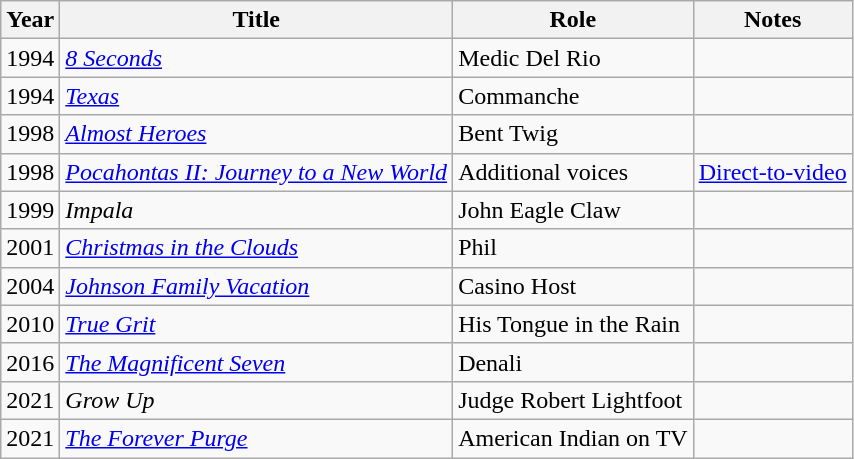<table class="wikitable">
<tr>
<th>Year</th>
<th>Title</th>
<th>Role</th>
<th>Notes</th>
</tr>
<tr>
<td>1994</td>
<td><em><a href='#'>8 Seconds</a></em></td>
<td>Medic Del Rio</td>
<td></td>
</tr>
<tr>
<td>1994</td>
<td><a href='#'><em>Texas</em></a></td>
<td>Commanche</td>
<td></td>
</tr>
<tr>
<td>1998</td>
<td><em><a href='#'>Almost Heroes</a></em></td>
<td>Bent Twig</td>
<td></td>
</tr>
<tr>
<td>1998</td>
<td><em><a href='#'>Pocahontas II: Journey to a New World</a></em></td>
<td>Additional voices</td>
<td><a href='#'>Direct-to-video</a></td>
</tr>
<tr>
<td>1999</td>
<td><em>Impala</em></td>
<td>John Eagle Claw</td>
<td></td>
</tr>
<tr>
<td>2001</td>
<td><em><a href='#'>Christmas in the Clouds</a></em></td>
<td>Phil</td>
<td></td>
</tr>
<tr>
<td>2004</td>
<td><em><a href='#'>Johnson Family Vacation</a></em></td>
<td>Casino Host</td>
<td></td>
</tr>
<tr>
<td>2010</td>
<td><a href='#'><em>True Grit</em></a></td>
<td>His Tongue in the Rain</td>
<td></td>
</tr>
<tr>
<td>2016</td>
<td><a href='#'><em>The Magnificent Seven</em></a></td>
<td>Denali</td>
<td></td>
</tr>
<tr>
<td>2021</td>
<td><em>Grow Up</em></td>
<td>Judge Robert Lightfoot</td>
<td></td>
</tr>
<tr>
<td>2021</td>
<td><em><a href='#'>The Forever Purge</a></em></td>
<td>American Indian on TV</td>
<td></td>
</tr>
</table>
